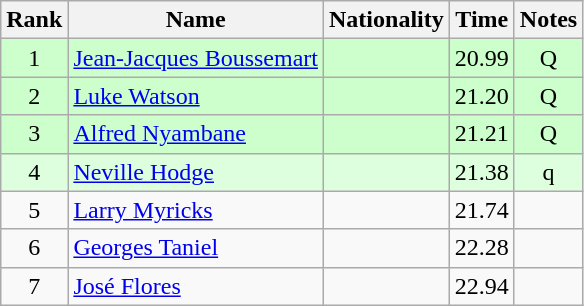<table class="wikitable sortable" style="text-align:center">
<tr>
<th>Rank</th>
<th>Name</th>
<th>Nationality</th>
<th>Time</th>
<th>Notes</th>
</tr>
<tr style="background:#ccffcc;">
<td align="center">1</td>
<td align=left><a href='#'>Jean-Jacques Boussemart</a></td>
<td align=left></td>
<td align="center">20.99</td>
<td>Q</td>
</tr>
<tr style="background:#ccffcc;">
<td align="center">2</td>
<td align=left><a href='#'>Luke Watson</a></td>
<td align=left></td>
<td align="center">21.20</td>
<td>Q</td>
</tr>
<tr style="background:#ccffcc;">
<td align="center">3</td>
<td align=left><a href='#'>Alfred Nyambane</a></td>
<td align=left></td>
<td align="center">21.21</td>
<td>Q</td>
</tr>
<tr style="background:#ddffdd;">
<td align="center">4</td>
<td align=left><a href='#'>Neville Hodge</a></td>
<td align=left></td>
<td align="center">21.38</td>
<td>q</td>
</tr>
<tr>
<td align="center">5</td>
<td align=left><a href='#'>Larry Myricks</a></td>
<td align=left></td>
<td align="center">21.74</td>
<td></td>
</tr>
<tr>
<td align="center">6</td>
<td align=left><a href='#'>Georges Taniel</a></td>
<td align=left></td>
<td align="center">22.28</td>
<td></td>
</tr>
<tr>
<td align="center">7</td>
<td align=left><a href='#'>José Flores</a></td>
<td align=left></td>
<td align="center">22.94</td>
<td></td>
</tr>
</table>
